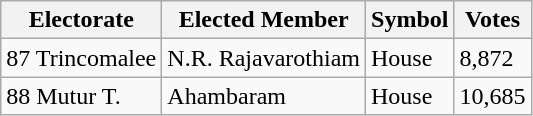<table class="wikitable" border="1">
<tr>
<th>Electorate</th>
<th>Elected Member</th>
<th>Symbol</th>
<th>Votes</th>
</tr>
<tr>
<td>87 Trincomalee</td>
<td>N.R.  Rajavarothiam</td>
<td>House</td>
<td>8,872</td>
</tr>
<tr>
<td>88 Mutur T.</td>
<td>Ahambaram</td>
<td>House</td>
<td>10,685</td>
</tr>
</table>
